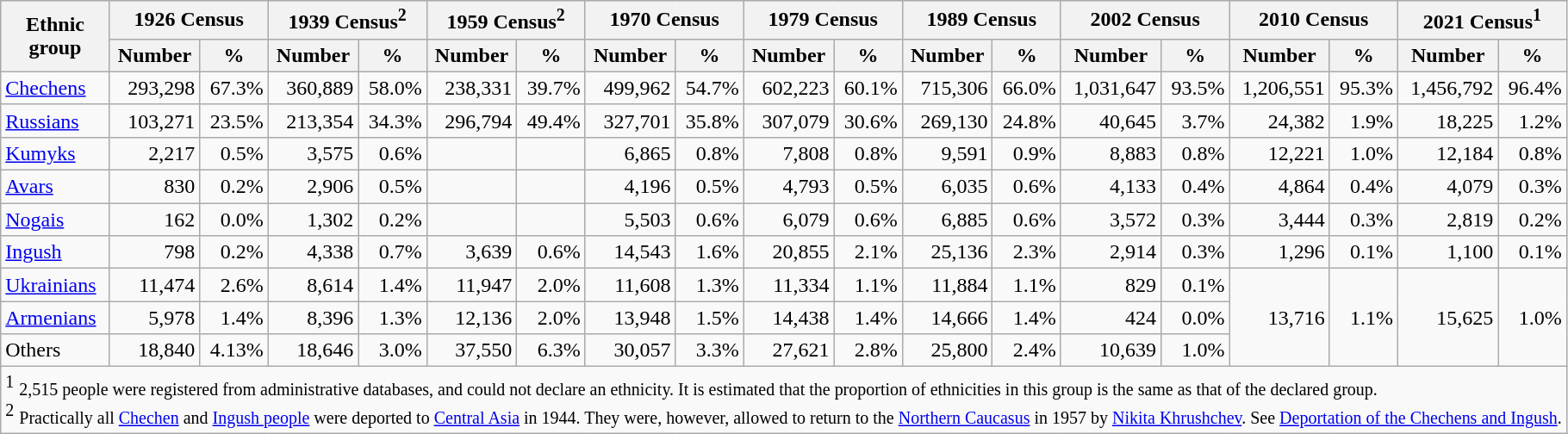<table class="wikitable" style="text-align: right;">
<tr style="background:#e0e0e0;">
<th rowspan="2">Ethnic<br>group</th>
<th colspan="2">1926 Census</th>
<th colspan="2">1939 Census<sup>2</sup></th>
<th colspan="2">1959 Census<sup>2</sup></th>
<th colspan="2">1970 Census</th>
<th colspan="2">1979 Census</th>
<th colspan="2">1989 Census</th>
<th colspan="2">2002 Census</th>
<th colspan="2">2010 Census</th>
<th colspan="2">2021 Census<sup>1</sup></th>
</tr>
<tr style="background:#e0e0e0;">
<th>Number</th>
<th>%</th>
<th>Number</th>
<th>%</th>
<th>Number</th>
<th>%</th>
<th>Number</th>
<th>%</th>
<th>Number</th>
<th>%</th>
<th>Number</th>
<th>%</th>
<th>Number</th>
<th>%</th>
<th>Number</th>
<th>%</th>
<th>Number</th>
<th>%</th>
</tr>
<tr>
<td style="text-align:left;"><a href='#'>Chechens</a></td>
<td>293,298</td>
<td>67.3%</td>
<td>360,889</td>
<td>58.0%</td>
<td>238,331</td>
<td>39.7%</td>
<td>499,962</td>
<td>54.7%</td>
<td>602,223</td>
<td>60.1%</td>
<td>715,306</td>
<td>66.0%</td>
<td>1,031,647</td>
<td>93.5%</td>
<td>1,206,551</td>
<td>95.3%</td>
<td>1,456,792</td>
<td>96.4%</td>
</tr>
<tr>
<td style="text-align:left;"><a href='#'>Russians</a></td>
<td>103,271</td>
<td>23.5%</td>
<td>213,354</td>
<td>34.3%</td>
<td>296,794</td>
<td>49.4%</td>
<td>327,701</td>
<td>35.8%</td>
<td>307,079</td>
<td>30.6%</td>
<td>269,130</td>
<td>24.8%</td>
<td>40,645</td>
<td>3.7%</td>
<td>24,382</td>
<td>1.9%</td>
<td>18,225</td>
<td>1.2%</td>
</tr>
<tr>
<td style="text-align:left;"><a href='#'>Kumyks</a></td>
<td>2,217</td>
<td>0.5%</td>
<td>3,575</td>
<td>0.6%</td>
<td></td>
<td></td>
<td>6,865</td>
<td>0.8%</td>
<td>7,808</td>
<td>0.8%</td>
<td>9,591</td>
<td>0.9%</td>
<td>8,883</td>
<td>0.8%</td>
<td>12,221</td>
<td>1.0%</td>
<td>12,184</td>
<td>0.8%</td>
</tr>
<tr>
<td style="text-align:left;"><a href='#'>Avars</a></td>
<td>830</td>
<td>0.2%</td>
<td>2,906</td>
<td>0.5%</td>
<td></td>
<td></td>
<td>4,196</td>
<td>0.5%</td>
<td>4,793</td>
<td>0.5%</td>
<td>6,035</td>
<td>0.6%</td>
<td>4,133</td>
<td>0.4%</td>
<td>4,864</td>
<td>0.4%</td>
<td>4,079</td>
<td>0.3%</td>
</tr>
<tr>
<td style="text-align:left;"><a href='#'>Nogais</a></td>
<td>162</td>
<td>0.0%</td>
<td>1,302</td>
<td>0.2%</td>
<td></td>
<td></td>
<td>5,503</td>
<td>0.6%</td>
<td>6,079</td>
<td>0.6%</td>
<td>6,885</td>
<td>0.6%</td>
<td>3,572</td>
<td>0.3%</td>
<td>3,444</td>
<td>0.3%</td>
<td>2,819</td>
<td>0.2%</td>
</tr>
<tr>
<td style="text-align:left;"><a href='#'>Ingush</a></td>
<td>798</td>
<td>0.2%</td>
<td>4,338</td>
<td>0.7%</td>
<td>3,639</td>
<td>0.6%</td>
<td>14,543</td>
<td>1.6%</td>
<td>20,855</td>
<td>2.1%</td>
<td>25,136</td>
<td>2.3%</td>
<td>2,914</td>
<td>0.3%</td>
<td>1,296</td>
<td>0.1%</td>
<td>1,100</td>
<td>0.1%</td>
</tr>
<tr>
<td style="text-align:left;"><a href='#'>Ukrainians</a></td>
<td>11,474</td>
<td>2.6%</td>
<td>8,614</td>
<td>1.4%</td>
<td>11,947</td>
<td>2.0%</td>
<td>11,608</td>
<td>1.3%</td>
<td>11,334</td>
<td>1.1%</td>
<td>11,884</td>
<td>1.1%</td>
<td>829</td>
<td>0.1%</td>
<td rowspan="3">13,716</td>
<td rowspan="3">1.1%</td>
<td rowspan="3">15,625</td>
<td rowspan="3">1.0%</td>
</tr>
<tr>
<td align="left"><a href='#'>Armenians</a></td>
<td>5,978</td>
<td>1.4%</td>
<td>8,396</td>
<td>1.3%</td>
<td>12,136</td>
<td>2.0%</td>
<td>13,948</td>
<td>1.5%</td>
<td>14,438</td>
<td>1.4%</td>
<td>14,666</td>
<td>1.4%</td>
<td>424</td>
<td>0.0%</td>
</tr>
<tr>
<td style="text-align:left;">Others</td>
<td>18,840</td>
<td>4.13%</td>
<td>18,646</td>
<td>3.0%</td>
<td>37,550</td>
<td>6.3%</td>
<td>30,057</td>
<td>3.3%</td>
<td>27,621</td>
<td>2.8%</td>
<td>25,800</td>
<td>2.4%</td>
<td>10,639</td>
<td>1.0%</td>
</tr>
<tr>
<td colspan="19" style="text-align:left;"><sup>1</sup> <small>2,515 people were registered from administrative databases, and could not declare an ethnicity. It is estimated that the proportion of ethnicities in this group is the same as that of the declared group.</small><br><sup>2</sup> <small>Practically all <a href='#'>Chechen</a> and <a href='#'>Ingush people</a> were deported to <a href='#'>Central Asia</a> in 1944. They were, however, allowed to return to the <a href='#'>Northern Caucasus</a> in 1957 by <a href='#'>Nikita Khrushchev</a>. See <a href='#'>Deportation of the Chechens and Ingush</a>.</small></td>
</tr>
</table>
